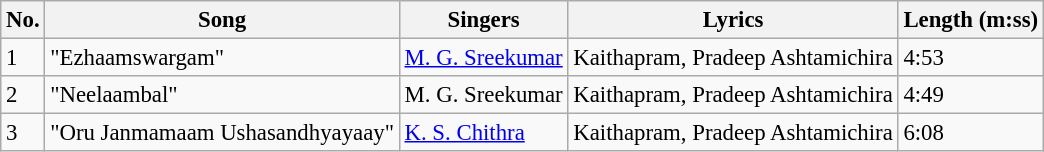<table class="wikitable" style="font-size:95%;">
<tr>
<th>No.</th>
<th>Song</th>
<th>Singers</th>
<th>Lyrics</th>
<th>Length (m:ss)</th>
</tr>
<tr>
<td>1</td>
<td>"Ezhaamswargam"</td>
<td><a href='#'>M. G. Sreekumar</a></td>
<td>Kaithapram, Pradeep Ashtamichira</td>
<td>4:53</td>
</tr>
<tr>
<td>2</td>
<td>"Neelaambal"</td>
<td>M. G. Sreekumar</td>
<td>Kaithapram, Pradeep Ashtamichira</td>
<td>4:49</td>
</tr>
<tr>
<td>3</td>
<td>"Oru Janmamaam Ushasandhyayaay"</td>
<td><a href='#'>K. S. Chithra</a></td>
<td>Kaithapram, Pradeep Ashtamichira</td>
<td>6:08</td>
</tr>
</table>
